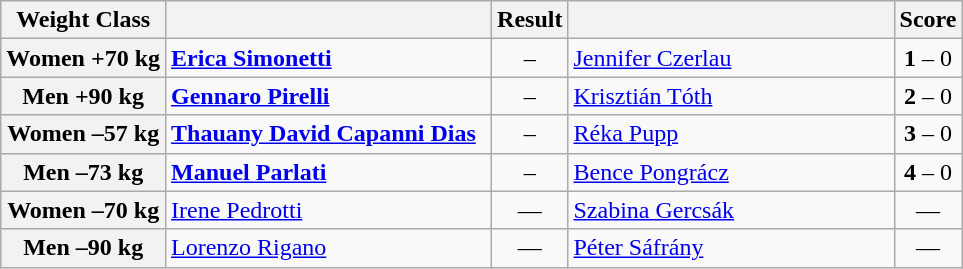<table class="wikitable">
<tr>
<th>Weight Class</th>
<th style="width:210px;"></th>
<th>Result</th>
<th style="width:210px;"></th>
<th>Score</th>
</tr>
<tr>
<th>Women +70 kg</th>
<td><strong><a href='#'>Erica Simonetti</a></strong></td>
<td align="center"><strong></strong> – </td>
<td><a href='#'>Jennifer Czerlau</a></td>
<td align="center"><strong>1</strong> – 0</td>
</tr>
<tr>
<th>Men +90 kg</th>
<td><strong><a href='#'>Gennaro Pirelli</a></strong></td>
<td align="center"><strong></strong> – </td>
<td><a href='#'>Krisztián Tóth</a></td>
<td align="center"><strong>2</strong> – 0</td>
</tr>
<tr>
<th>Women –57 kg</th>
<td><strong><a href='#'>Thauany David Capanni Dias</a></strong></td>
<td align="center"><strong></strong> – </td>
<td><a href='#'>Réka Pupp</a></td>
<td align="center"><strong>3</strong> – 0</td>
</tr>
<tr>
<th>Men –73 kg</th>
<td><strong><a href='#'>Manuel Parlati</a></strong></td>
<td align="center"><strong></strong> – </td>
<td><a href='#'>Bence Pongrácz</a></td>
<td align="center"><strong>4</strong> – 0</td>
</tr>
<tr>
<th>Women –70 kg</th>
<td><a href='#'>Irene Pedrotti</a></td>
<td align="center">—</td>
<td><a href='#'>Szabina Gercsák</a></td>
<td align="center">—</td>
</tr>
<tr>
<th>Men –90 kg</th>
<td><a href='#'>Lorenzo Rigano</a></td>
<td align="center">—</td>
<td><a href='#'>Péter Sáfrány</a></td>
<td align="center">—</td>
</tr>
</table>
